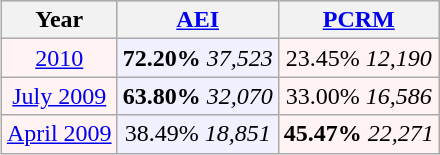<table class="wikitable" style="float:right; margin:1em;">
<tr style="background:lightgrey;">
<th>Year</th>
<th><a href='#'>AEI</a></th>
<th><a href='#'>PCRM</a></th>
</tr>
<tr>
<td style="text-align:center; background:#fff3f3;"><a href='#'>2010</a></td>
<td style="text-align:center; background:#f0f0ff;"><strong>72.20%</strong> <em>37,523</em></td>
<td style="text-align:center; background:#fff3f3;">23.45% <em>12,190</em></td>
</tr>
<tr>
<td style="text-align:center; background:#fff3f3;"><a href='#'>July 2009</a></td>
<td style="text-align:center; background:#f0f0ff;"><strong>63.80%</strong> <em>32,070</em></td>
<td style="text-align:center; background:#fff3f3;">33.00% <em>16,586</em></td>
</tr>
<tr>
<td style="text-align:center; background:#fff3f3;"><a href='#'>April 2009</a></td>
<td style="text-align:center; background:#f0f0ff;">38.49% <em>18,851</em></td>
<td style="text-align:center; background:#fff3f3;"><strong>45.47%</strong> <em>22,271</em></td>
</tr>
</table>
